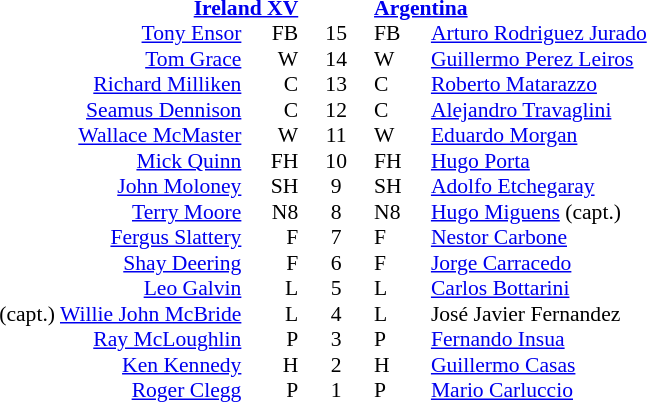<table width="100%" style="font-size: 90%; " cellspacing="0" cellpadding="0" align=center>
<tr>
<td width=41%; text-align=right></td>
<td width=3%; text-align:right></td>
<td width=4%; text-align:center></td>
<td width=3%; text-align:left></td>
<td width=49%; text-align:left></td>
</tr>
<tr>
<td colspan=2; align=right><strong><a href='#'>Ireland XV</a></strong></td>
<td></td>
<td colspan=2;><strong><a href='#'>Argentina</a></strong></td>
</tr>
<tr>
<td align=right><a href='#'>Tony Ensor</a></td>
<td align=right>FB</td>
<td align=center>15</td>
<td>FB</td>
<td><a href='#'>Arturo Rodriguez Jurado</a></td>
</tr>
<tr>
<td align=right><a href='#'>Tom Grace</a></td>
<td align=right>W</td>
<td align=center>14</td>
<td>W</td>
<td><a href='#'>Guillermo Perez Leiros</a></td>
</tr>
<tr>
<td align=right><a href='#'>Richard Milliken</a></td>
<td align=right>C</td>
<td align=center>13</td>
<td>C</td>
<td><a href='#'>Roberto Matarazzo</a></td>
</tr>
<tr>
<td align=right><a href='#'>Seamus Dennison</a></td>
<td align=right>C</td>
<td align=center>12</td>
<td>C</td>
<td><a href='#'>Alejandro Travaglini</a></td>
</tr>
<tr>
<td align=right><a href='#'>Wallace McMaster</a></td>
<td align=right>W</td>
<td align=center>11</td>
<td>W</td>
<td><a href='#'>Eduardo Morgan</a></td>
</tr>
<tr>
<td align=right><a href='#'>Mick Quinn</a></td>
<td align=right>FH</td>
<td align=center>10</td>
<td>FH</td>
<td><a href='#'>Hugo Porta</a></td>
</tr>
<tr>
<td align=right><a href='#'>John Moloney</a></td>
<td align=right>SH</td>
<td align=center>9</td>
<td>SH</td>
<td><a href='#'>Adolfo Etchegaray</a></td>
</tr>
<tr>
<td align=right><a href='#'>Terry Moore</a></td>
<td align=right>N8</td>
<td align=center>8</td>
<td>N8</td>
<td><a href='#'>Hugo Miguens</a> (capt.)</td>
</tr>
<tr>
<td align=right><a href='#'>Fergus Slattery</a></td>
<td align=right>F</td>
<td align=center>7</td>
<td>F</td>
<td><a href='#'>Nestor Carbone</a></td>
</tr>
<tr>
<td align=right><a href='#'>Shay Deering</a></td>
<td align=right>F</td>
<td align=center>6</td>
<td>F</td>
<td><a href='#'>Jorge Carracedo</a></td>
</tr>
<tr>
<td align=right><a href='#'>Leo Galvin</a></td>
<td align=right>L</td>
<td align=center>5</td>
<td>L</td>
<td><a href='#'>Carlos Bottarini</a></td>
</tr>
<tr>
<td align=right>(capt.) <a href='#'>Willie John McBride</a></td>
<td align=right>L</td>
<td align=center>4</td>
<td>L</td>
<td>José Javier Fernandez</td>
</tr>
<tr>
<td align=right><a href='#'>Ray McLoughlin</a></td>
<td align=right>P</td>
<td align=center>3</td>
<td>P</td>
<td><a href='#'>Fernando Insua</a></td>
</tr>
<tr>
<td align=right><a href='#'>Ken Kennedy</a></td>
<td align=right>H</td>
<td align=center>2</td>
<td>H</td>
<td><a href='#'>Guillermo Casas</a></td>
</tr>
<tr>
<td align=right><a href='#'>Roger Clegg</a></td>
<td align=right>P</td>
<td align=center>1</td>
<td>P</td>
<td><a href='#'>Mario Carluccio</a></td>
</tr>
</table>
